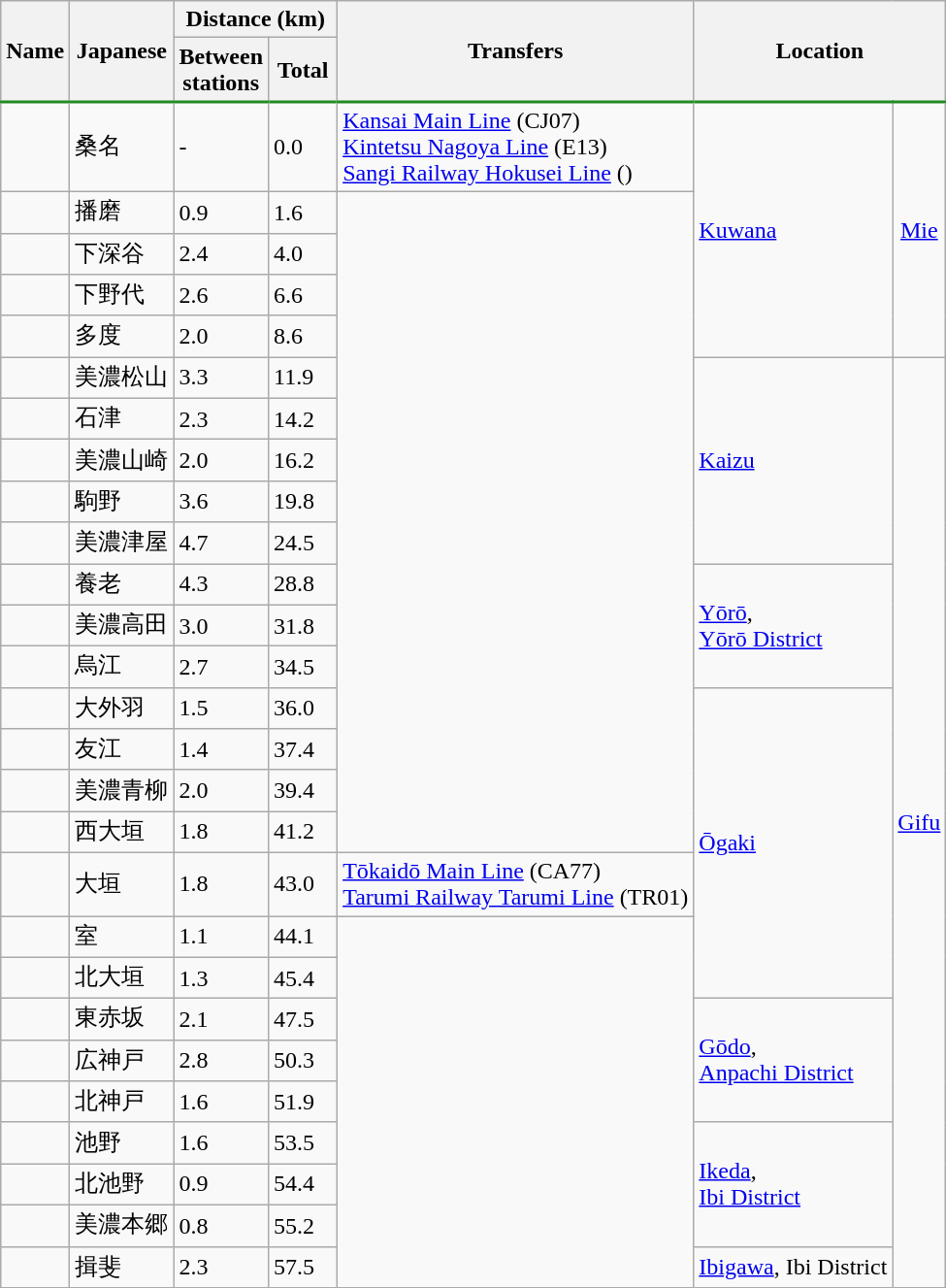<table class="wikitable" rules="all">
<tr>
<th rowspan="2" style="border-bottom:solid 2px forestgreen;">Name</th>
<th rowspan="2" style="border-bottom:solid 2px forestgreen;">Japanese</th>
<th colspan="2">Distance (km)</th>
<th rowspan="2" style="border-bottom:solid 2px forestgreen;">Transfers</th>
<th rowspan="2" colspan="2" style="border-bottom:solid 2px forestgreen;">Location</th>
</tr>
<tr>
<th style="width:2.5em; border-bottom:solid 2px forestgreen;">Between stations</th>
<th style="width:2.5em; border-bottom:solid 2px forestgreen;">Total</th>
</tr>
<tr>
<td></td>
<td>桑名</td>
<td>-</td>
<td>0.0</td>
<td> <a href='#'>Kansai Main Line</a> (CJ07)<br> <a href='#'>Kintetsu Nagoya Line</a> (E13)<br><a href='#'>Sangi Railway Hokusei Line</a> ()</td>
<td rowspan="5"><a href='#'>Kuwana</a></td>
<td rowspan="5" style="text-align:center;"><a href='#'>Mie</a></td>
</tr>
<tr>
<td></td>
<td>播磨</td>
<td>0.9</td>
<td>1.6</td>
<td rowspan="16"></td>
</tr>
<tr>
<td></td>
<td>下深谷</td>
<td>2.4</td>
<td>4.0</td>
</tr>
<tr>
<td></td>
<td>下野代</td>
<td>2.6</td>
<td>6.6</td>
</tr>
<tr>
<td></td>
<td>多度</td>
<td>2.0</td>
<td>8.6</td>
</tr>
<tr>
<td></td>
<td>美濃松山</td>
<td>3.3</td>
<td>11.9</td>
<td rowspan="5"><a href='#'>Kaizu</a></td>
<td rowspan="22" style="text-align:center;"><a href='#'>Gifu</a></td>
</tr>
<tr>
<td></td>
<td>石津</td>
<td>2.3</td>
<td>14.2</td>
</tr>
<tr>
<td></td>
<td>美濃山崎</td>
<td>2.0</td>
<td>16.2</td>
</tr>
<tr>
<td></td>
<td>駒野</td>
<td>3.6</td>
<td>19.8</td>
</tr>
<tr>
<td></td>
<td>美濃津屋</td>
<td>4.7</td>
<td>24.5</td>
</tr>
<tr>
<td></td>
<td>養老</td>
<td>4.3</td>
<td>28.8</td>
<td rowspan="3"><a href='#'>Yōrō</a>,<br><a href='#'>Yōrō District</a></td>
</tr>
<tr>
<td></td>
<td>美濃高田</td>
<td>3.0</td>
<td>31.8</td>
</tr>
<tr>
<td></td>
<td>烏江</td>
<td>2.7</td>
<td>34.5</td>
</tr>
<tr>
<td></td>
<td>大外羽</td>
<td>1.5</td>
<td>36.0</td>
<td rowspan="7"><a href='#'>Ōgaki</a></td>
</tr>
<tr>
<td></td>
<td>友江</td>
<td>1.4</td>
<td>37.4</td>
</tr>
<tr>
<td></td>
<td>美濃青柳</td>
<td>2.0</td>
<td>39.4</td>
</tr>
<tr>
<td></td>
<td>西大垣</td>
<td>1.8</td>
<td>41.2</td>
</tr>
<tr>
<td></td>
<td>大垣</td>
<td>1.8</td>
<td>43.0</td>
<td> <a href='#'>Tōkaidō Main Line</a> (CA77)<br> <a href='#'>Tarumi Railway Tarumi Line</a> (TR01)</td>
</tr>
<tr>
<td></td>
<td>室</td>
<td>1.1</td>
<td>44.1</td>
<td rowspan="9"></td>
</tr>
<tr>
<td></td>
<td>北大垣</td>
<td>1.3</td>
<td>45.4</td>
</tr>
<tr>
<td></td>
<td>東赤坂</td>
<td>2.1</td>
<td>47.5</td>
<td rowspan="3"><a href='#'>Gōdo</a>,<br><a href='#'>Anpachi District</a></td>
</tr>
<tr>
<td></td>
<td>広神戸</td>
<td>2.8</td>
<td>50.3</td>
</tr>
<tr>
<td></td>
<td>北神戸</td>
<td>1.6</td>
<td>51.9</td>
</tr>
<tr>
<td></td>
<td>池野</td>
<td>1.6</td>
<td>53.5</td>
<td rowspan="3"><a href='#'>Ikeda</a>,<br><a href='#'>Ibi District</a></td>
</tr>
<tr>
<td></td>
<td>北池野</td>
<td>0.9</td>
<td>54.4</td>
</tr>
<tr>
<td></td>
<td>美濃本郷</td>
<td>0.8</td>
<td>55.2</td>
</tr>
<tr>
<td></td>
<td>揖斐</td>
<td>2.3</td>
<td>57.5</td>
<td><a href='#'>Ibigawa</a>, Ibi District</td>
</tr>
</table>
